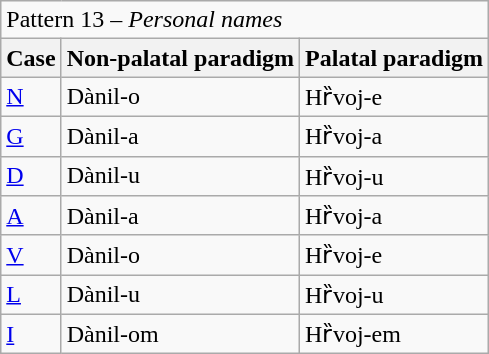<table class="wikitable">
<tr>
<td colspan="3">Pattern 13 – <em>Personal names</em></td>
</tr>
<tr>
<th>Case</th>
<th>Non-palatal paradigm</th>
<th>Palatal paradigm</th>
</tr>
<tr>
<td><a href='#'>N</a></td>
<td>Dànil-o</td>
<td>Hȑvoj-e</td>
</tr>
<tr>
<td><a href='#'>G</a></td>
<td>Dànil-a</td>
<td>Hȑvoj-a</td>
</tr>
<tr>
<td><a href='#'>D</a></td>
<td>Dànil-u</td>
<td>Hȑvoj-u</td>
</tr>
<tr>
<td><a href='#'>A</a></td>
<td>Dànil-a</td>
<td>Hȑvoj-a</td>
</tr>
<tr>
<td><a href='#'>V</a></td>
<td>Dànil-o</td>
<td>Hȑvoj-e</td>
</tr>
<tr>
<td><a href='#'>L</a></td>
<td>Dànil-u</td>
<td>Hȑvoj-u</td>
</tr>
<tr>
<td><a href='#'>I</a></td>
<td>Dànil-om</td>
<td>Hȑvoj-em</td>
</tr>
</table>
